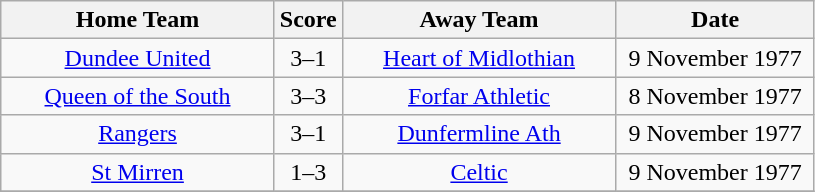<table class="wikitable" style="text-align:center;">
<tr>
<th width=175>Home Team</th>
<th width=20>Score</th>
<th width=175>Away Team</th>
<th width= 125>Date</th>
</tr>
<tr>
<td><a href='#'>Dundee United</a></td>
<td>3–1</td>
<td><a href='#'>Heart of Midlothian</a></td>
<td>9 November 1977</td>
</tr>
<tr>
<td><a href='#'>Queen of the South</a></td>
<td>3–3</td>
<td><a href='#'>Forfar Athletic</a></td>
<td>8 November 1977</td>
</tr>
<tr>
<td><a href='#'>Rangers</a></td>
<td>3–1</td>
<td><a href='#'>Dunfermline Ath</a></td>
<td>9 November 1977</td>
</tr>
<tr>
<td><a href='#'>St Mirren</a></td>
<td>1–3</td>
<td><a href='#'>Celtic</a></td>
<td>9 November 1977</td>
</tr>
<tr>
</tr>
</table>
